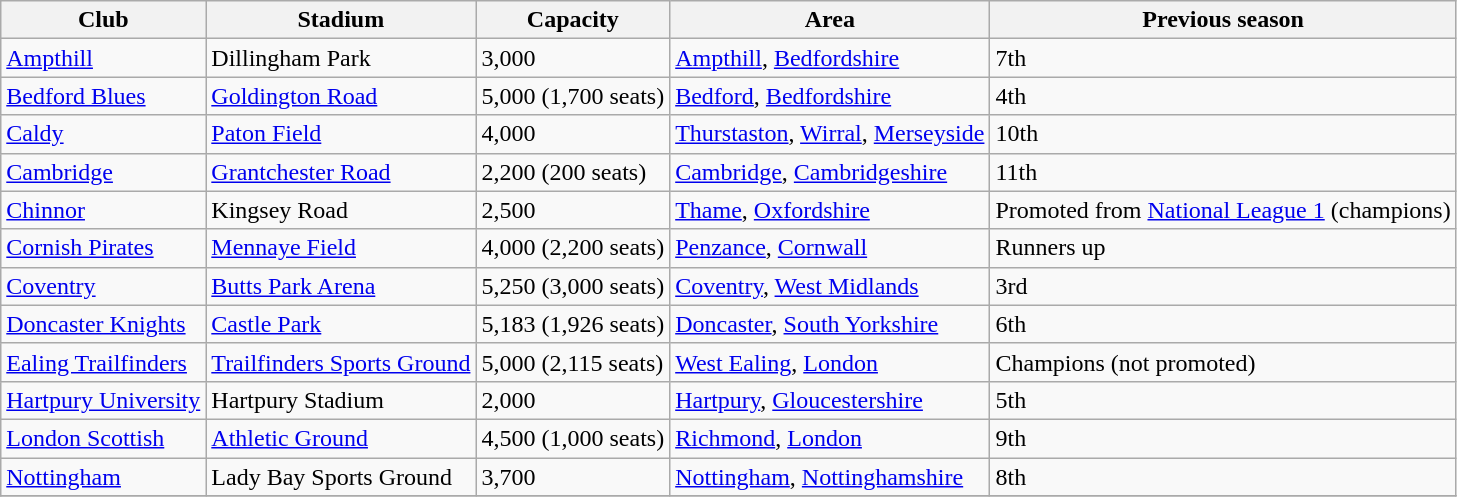<table class="wikitable sortable">
<tr>
<th>Club</th>
<th>Stadium</th>
<th>Capacity</th>
<th>Area</th>
<th>Previous season</th>
</tr>
<tr>
<td><a href='#'>Ampthill</a></td>
<td>Dillingham Park</td>
<td>3,000</td>
<td><a href='#'>Ampthill</a>, <a href='#'>Bedfordshire</a></td>
<td>7th</td>
</tr>
<tr>
<td><a href='#'>Bedford Blues</a></td>
<td><a href='#'>Goldington Road</a></td>
<td>5,000 (1,700 seats)</td>
<td><a href='#'>Bedford</a>, <a href='#'>Bedfordshire</a></td>
<td>4th</td>
</tr>
<tr>
<td><a href='#'>Caldy</a></td>
<td><a href='#'>Paton Field</a></td>
<td>4,000</td>
<td><a href='#'>Thurstaston</a>, <a href='#'>Wirral</a>, <a href='#'>Merseyside</a></td>
<td>10th</td>
</tr>
<tr>
<td><a href='#'>Cambridge</a></td>
<td><a href='#'>Grantchester Road</a></td>
<td>2,200 (200 seats)</td>
<td><a href='#'>Cambridge</a>, <a href='#'>Cambridgeshire</a></td>
<td>11th</td>
</tr>
<tr>
<td><a href='#'>Chinnor</a></td>
<td>Kingsey Road</td>
<td>2,500</td>
<td><a href='#'>Thame</a>, <a href='#'>Oxfordshire</a></td>
<td>Promoted from <a href='#'>National League 1</a> (champions)</td>
</tr>
<tr>
<td><a href='#'>Cornish Pirates</a></td>
<td><a href='#'>Mennaye Field</a></td>
<td>4,000 (2,200 seats)</td>
<td><a href='#'>Penzance</a>, <a href='#'>Cornwall</a></td>
<td>Runners up</td>
</tr>
<tr>
<td><a href='#'>Coventry</a></td>
<td><a href='#'>Butts Park Arena</a></td>
<td>5,250 (3,000 seats)</td>
<td><a href='#'>Coventry</a>, <a href='#'>West Midlands</a></td>
<td>3rd</td>
</tr>
<tr>
<td><a href='#'>Doncaster Knights</a></td>
<td><a href='#'>Castle Park</a></td>
<td>5,183 (1,926 seats)</td>
<td><a href='#'>Doncaster</a>, <a href='#'>South Yorkshire</a></td>
<td>6th</td>
</tr>
<tr>
<td><a href='#'>Ealing Trailfinders</a></td>
<td><a href='#'>Trailfinders Sports Ground</a></td>
<td>5,000 (2,115 seats)</td>
<td><a href='#'>West Ealing</a>, <a href='#'>London</a></td>
<td>Champions (not promoted)</td>
</tr>
<tr>
<td><a href='#'>Hartpury University</a></td>
<td>Hartpury Stadium</td>
<td>2,000</td>
<td><a href='#'>Hartpury</a>, <a href='#'>Gloucestershire</a></td>
<td>5th</td>
</tr>
<tr>
<td><a href='#'>London Scottish</a></td>
<td><a href='#'>Athletic Ground</a></td>
<td>4,500 (1,000 seats)</td>
<td><a href='#'>Richmond</a>, <a href='#'>London</a></td>
<td>9th</td>
</tr>
<tr>
<td><a href='#'>Nottingham</a></td>
<td>Lady Bay Sports Ground</td>
<td>3,700</td>
<td><a href='#'>Nottingham</a>, <a href='#'>Nottinghamshire</a></td>
<td>8th</td>
</tr>
<tr>
</tr>
</table>
